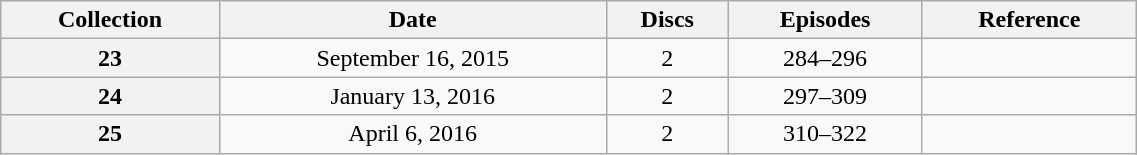<table class="wikitable" style="text-align: center; width: 60%;">
<tr>
<th scope="col" 175px;>Collection</th>
<th scope="col" 125px;>Date</th>
<th scope="col">Discs</th>
<th scope="col">Episodes</th>
<th scope="col">Reference</th>
</tr>
<tr>
<th scope="row">23</th>
<td>September 16, 2015</td>
<td>2</td>
<td>284–296</td>
<td></td>
</tr>
<tr>
<th scope="row">24</th>
<td>January 13, 2016</td>
<td>2</td>
<td>297–309</td>
<td></td>
</tr>
<tr>
<th scope="row">25</th>
<td>April 6, 2016</td>
<td>2</td>
<td>310–322</td>
<td></td>
</tr>
</table>
